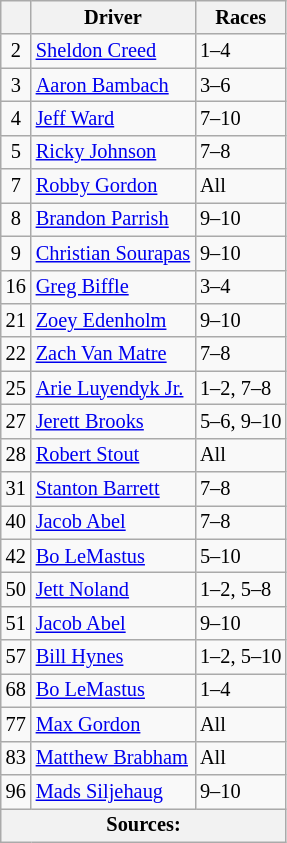<table class="wikitable" style="font-size: 85%">
<tr>
<th></th>
<th>Driver</th>
<th>Races</th>
</tr>
<tr>
<td align=center>2</td>
<td> <a href='#'>Sheldon Creed</a></td>
<td>1–4</td>
</tr>
<tr>
<td align=center>3</td>
<td> <a href='#'>Aaron Bambach</a></td>
<td>3–6</td>
</tr>
<tr>
<td align=center>4</td>
<td> <a href='#'>Jeff Ward</a></td>
<td>7–10</td>
</tr>
<tr>
<td align=center>5</td>
<td> <a href='#'>Ricky Johnson</a></td>
<td>7–8</td>
</tr>
<tr>
<td align=center>7</td>
<td> <a href='#'>Robby Gordon</a></td>
<td>All</td>
</tr>
<tr>
<td align=center>8</td>
<td> <a href='#'>Brandon Parrish</a></td>
<td>9–10</td>
</tr>
<tr>
<td align=center>9</td>
<td> <a href='#'>Christian Sourapas</a></td>
<td>9–10</td>
</tr>
<tr>
<td align=center>16</td>
<td> <a href='#'>Greg Biffle</a></td>
<td>3–4</td>
</tr>
<tr>
<td align=center>21</td>
<td> <a href='#'>Zoey Edenholm</a></td>
<td>9–10</td>
</tr>
<tr>
<td align=center>22</td>
<td> <a href='#'>Zach Van Matre</a></td>
<td>7–8</td>
</tr>
<tr>
<td align=center>25</td>
<td> <a href='#'>Arie Luyendyk Jr.</a></td>
<td>1–2, 7–8</td>
</tr>
<tr>
<td align=center>27</td>
<td> <a href='#'>Jerett Brooks</a></td>
<td>5–6, 9–10</td>
</tr>
<tr>
<td align=center>28</td>
<td> <a href='#'>Robert Stout</a></td>
<td>All</td>
</tr>
<tr>
<td align=center>31</td>
<td> <a href='#'>Stanton Barrett</a></td>
<td>7–8</td>
</tr>
<tr>
<td align=center>40</td>
<td> <a href='#'>Jacob Abel</a></td>
<td>7–8</td>
</tr>
<tr>
<td align=center>42</td>
<td> <a href='#'>Bo LeMastus</a></td>
<td>5–10</td>
</tr>
<tr>
<td align=center>50</td>
<td> <a href='#'>Jett Noland</a></td>
<td>1–2, 5–8</td>
</tr>
<tr>
<td align=center>51</td>
<td> <a href='#'>Jacob Abel</a></td>
<td>9–10</td>
</tr>
<tr>
<td align=center>57</td>
<td> <a href='#'>Bill Hynes</a></td>
<td>1–2, 5–10</td>
</tr>
<tr>
<td align=center>68</td>
<td> <a href='#'>Bo LeMastus</a></td>
<td>1–4</td>
</tr>
<tr>
<td align=center>77</td>
<td> <a href='#'>Max Gordon</a></td>
<td>All</td>
</tr>
<tr>
<td align=center>83</td>
<td> <a href='#'>Matthew Brabham</a></td>
<td>All</td>
</tr>
<tr>
<td align=center>96</td>
<td> <a href='#'>Mads Siljehaug</a></td>
<td>9–10</td>
</tr>
<tr>
<th colspan=3>Sources:</th>
</tr>
</table>
